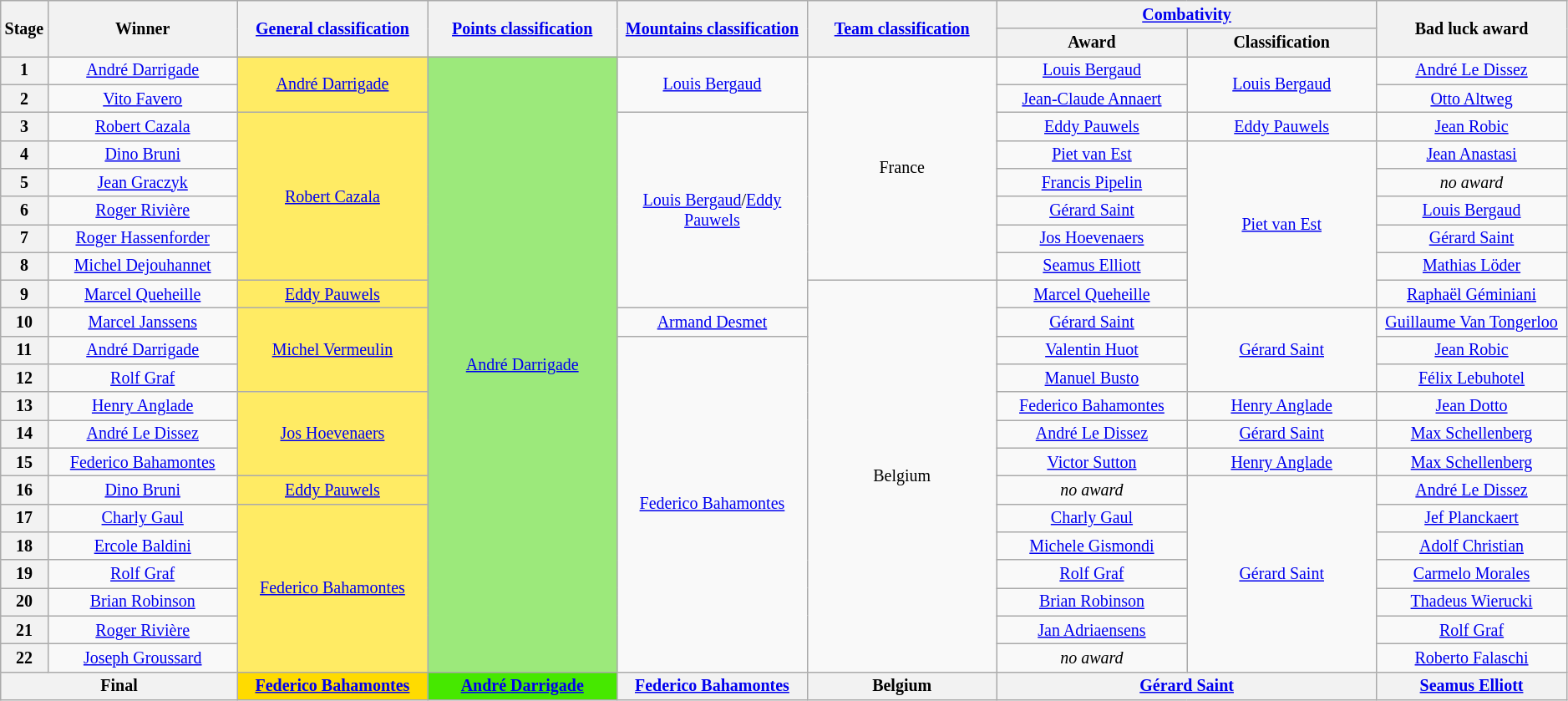<table class="wikitable" style="text-align:center; font-size:smaller; clear:both;">
<tr>
<th scope="col" style="width:1%;" rowspan="2">Stage</th>
<th scope="col" style="width:12%;" rowspan="2">Winner</th>
<th scope="col" style="width:12%;" rowspan="2"><a href='#'>General classification</a><br></th>
<th scope="col" style="width:12%;" rowspan="2"><a href='#'>Points classification</a><br></th>
<th scope="col" style="width:12%;" rowspan="2"><a href='#'>Mountains classification</a></th>
<th scope="col" style="width:12%;" rowspan="2"><a href='#'>Team classification</a></th>
<th scope="col" style="width:24%;" colspan="2"><a href='#'>Combativity</a></th>
<th scope="col" style="width:12%;" rowspan="2">Bad luck award</th>
</tr>
<tr>
<th scope="col" style="width:12%;">Award</th>
<th scope="col" style="width:12%;">Classification</th>
</tr>
<tr>
<th scope="row">1</th>
<td><a href='#'>André Darrigade</a></td>
<td style="background:#FFEB64;" rowspan="2"><a href='#'>André Darrigade</a></td>
<td style="background:#9CE97B;" rowspan="22"><a href='#'>André Darrigade</a></td>
<td rowspan="2"><a href='#'>Louis Bergaud</a></td>
<td rowspan="8">France</td>
<td><a href='#'>Louis Bergaud</a></td>
<td rowspan="2"><a href='#'>Louis Bergaud</a></td>
<td><a href='#'>André Le Dissez</a></td>
</tr>
<tr>
<th scope="row">2</th>
<td><a href='#'>Vito Favero</a></td>
<td><a href='#'>Jean-Claude Annaert</a></td>
<td><a href='#'>Otto Altweg</a></td>
</tr>
<tr>
<th scope="row">3</th>
<td><a href='#'>Robert Cazala</a></td>
<td style="background:#FFEB64;" rowspan="6"><a href='#'>Robert Cazala</a></td>
<td rowspan="7"><a href='#'>Louis Bergaud</a>/<a href='#'>Eddy Pauwels</a></td>
<td><a href='#'>Eddy Pauwels</a></td>
<td><a href='#'>Eddy Pauwels</a></td>
<td><a href='#'>Jean Robic</a></td>
</tr>
<tr>
<th scope="row">4</th>
<td><a href='#'>Dino Bruni</a></td>
<td><a href='#'>Piet van Est</a></td>
<td rowspan="6"><a href='#'>Piet van Est</a></td>
<td><a href='#'>Jean Anastasi</a></td>
</tr>
<tr>
<th scope="row">5</th>
<td><a href='#'>Jean Graczyk</a></td>
<td><a href='#'>Francis Pipelin</a></td>
<td><em>no award</em></td>
</tr>
<tr>
<th scope="row">6</th>
<td><a href='#'>Roger Rivière</a></td>
<td><a href='#'>Gérard Saint</a></td>
<td><a href='#'>Louis Bergaud</a></td>
</tr>
<tr>
<th scope="row">7</th>
<td><a href='#'>Roger Hassenforder</a></td>
<td><a href='#'>Jos Hoevenaers</a></td>
<td><a href='#'>Gérard Saint</a></td>
</tr>
<tr>
<th scope="row">8</th>
<td><a href='#'>Michel Dejouhannet</a></td>
<td><a href='#'>Seamus Elliott</a></td>
<td><a href='#'>Mathias Löder</a></td>
</tr>
<tr>
<th scope="row">9</th>
<td><a href='#'>Marcel Queheille</a></td>
<td style="background:#FFEB64;"><a href='#'>Eddy Pauwels</a></td>
<td rowspan="14">Belgium</td>
<td><a href='#'>Marcel Queheille</a></td>
<td><a href='#'>Raphaël Géminiani</a></td>
</tr>
<tr>
<th scope="row">10</th>
<td><a href='#'>Marcel Janssens</a></td>
<td style="background:#FFEB64;" rowspan="3"><a href='#'>Michel Vermeulin</a></td>
<td><a href='#'>Armand Desmet</a></td>
<td><a href='#'>Gérard Saint</a></td>
<td rowspan="3"><a href='#'>Gérard Saint</a></td>
<td><a href='#'>Guillaume Van Tongerloo</a></td>
</tr>
<tr>
<th scope="row">11</th>
<td><a href='#'>André Darrigade</a></td>
<td rowspan="12"><a href='#'>Federico Bahamontes</a></td>
<td><a href='#'>Valentin Huot</a></td>
<td><a href='#'>Jean Robic</a></td>
</tr>
<tr>
<th scope="row">12</th>
<td><a href='#'>Rolf Graf</a></td>
<td><a href='#'>Manuel Busto</a></td>
<td><a href='#'>Félix Lebuhotel</a></td>
</tr>
<tr>
<th scope="row">13</th>
<td><a href='#'>Henry Anglade</a></td>
<td style="background:#FFEB64;" rowspan="3"><a href='#'>Jos Hoevenaers</a></td>
<td><a href='#'>Federico Bahamontes</a></td>
<td><a href='#'>Henry Anglade</a></td>
<td><a href='#'>Jean Dotto</a></td>
</tr>
<tr>
<th scope="row">14</th>
<td><a href='#'>André Le Dissez</a></td>
<td><a href='#'>André Le Dissez</a></td>
<td><a href='#'>Gérard Saint</a></td>
<td><a href='#'>Max Schellenberg</a></td>
</tr>
<tr>
<th scope="row">15</th>
<td><a href='#'>Federico Bahamontes</a></td>
<td><a href='#'>Victor Sutton</a></td>
<td><a href='#'>Henry Anglade</a></td>
<td><a href='#'>Max Schellenberg</a></td>
</tr>
<tr>
<th scope="row">16</th>
<td><a href='#'>Dino Bruni</a></td>
<td style="background:#FFEB64;"><a href='#'>Eddy Pauwels</a></td>
<td><em>no award</em></td>
<td rowspan="7"><a href='#'>Gérard Saint</a></td>
<td><a href='#'>André Le Dissez</a></td>
</tr>
<tr>
<th scope="row">17</th>
<td><a href='#'>Charly Gaul</a></td>
<td style="background:#FFEB64;" rowspan="6"><a href='#'>Federico Bahamontes</a></td>
<td><a href='#'>Charly Gaul</a></td>
<td><a href='#'>Jef Planckaert</a></td>
</tr>
<tr>
<th scope="row">18</th>
<td><a href='#'>Ercole Baldini</a></td>
<td><a href='#'>Michele Gismondi</a></td>
<td><a href='#'>Adolf Christian</a></td>
</tr>
<tr>
<th scope="row">19</th>
<td><a href='#'>Rolf Graf</a></td>
<td><a href='#'>Rolf Graf</a></td>
<td><a href='#'>Carmelo Morales</a></td>
</tr>
<tr>
<th scope="row">20</th>
<td><a href='#'>Brian Robinson</a></td>
<td><a href='#'>Brian Robinson</a></td>
<td><a href='#'>Thadeus Wierucki</a></td>
</tr>
<tr>
<th scope="row">21</th>
<td><a href='#'>Roger Rivière</a></td>
<td><a href='#'>Jan Adriaensens</a></td>
<td><a href='#'>Rolf Graf</a></td>
</tr>
<tr>
<th scope="row">22</th>
<td><a href='#'>Joseph Groussard</a></td>
<td><em>no award</em></td>
<td><a href='#'>Roberto Falaschi</a></td>
</tr>
<tr>
<th colspan="2">Final</th>
<th style="background:#FFDB00;"><a href='#'>Federico Bahamontes</a></th>
<th style="background:#46E800;"><a href='#'>André Darrigade</a></th>
<th><a href='#'>Federico Bahamontes</a></th>
<th>Belgium</th>
<th colspan="2"><a href='#'>Gérard Saint</a></th>
<th><a href='#'>Seamus Elliott</a></th>
</tr>
</table>
